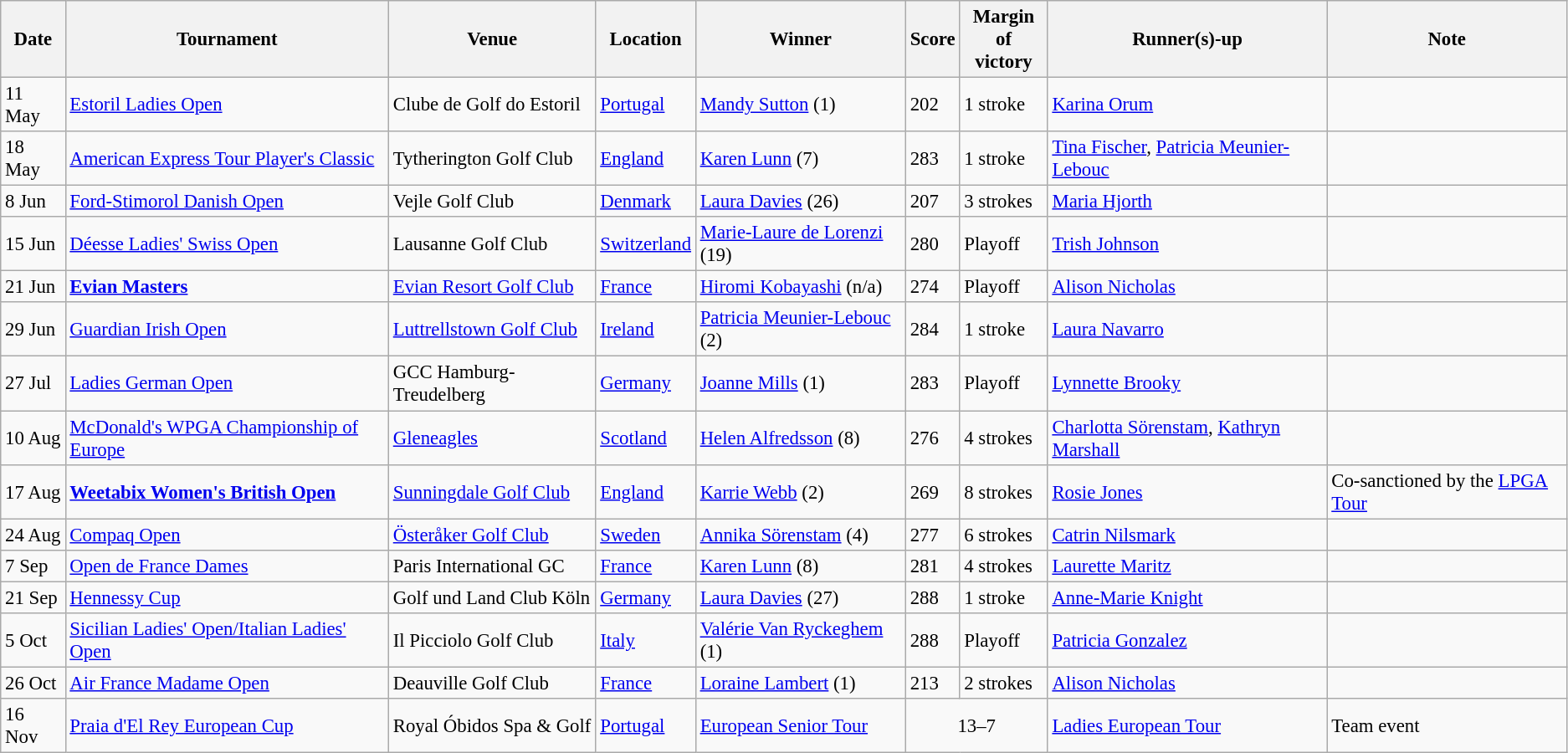<table class="wikitable" style="font-size:95%">
<tr>
<th>Date</th>
<th>Tournament</th>
<th>Venue</th>
<th>Location</th>
<th>Winner</th>
<th>Score</th>
<th>Margin of<br>victory</th>
<th>Runner(s)-up</th>
<th>Note</th>
</tr>
<tr>
<td>11 May</td>
<td><a href='#'>Estoril Ladies Open</a></td>
<td>Clube de Golf do Estoril</td>
<td><a href='#'>Portugal</a></td>
<td> <a href='#'>Mandy Sutton</a> (1)</td>
<td>202</td>
<td>1 stroke</td>
<td> <a href='#'>Karina Orum</a></td>
<td></td>
</tr>
<tr>
<td>18 May</td>
<td><a href='#'>American Express Tour Player's Classic</a></td>
<td>Tytherington Golf Club</td>
<td><a href='#'>England</a></td>
<td> <a href='#'>Karen Lunn</a> (7)</td>
<td>283</td>
<td>1 stroke</td>
<td> <a href='#'>Tina Fischer</a>,  <a href='#'>Patricia Meunier-Lebouc</a></td>
<td></td>
</tr>
<tr>
<td>8 Jun</td>
<td><a href='#'>Ford-Stimorol Danish Open</a></td>
<td>Vejle Golf Club</td>
<td><a href='#'>Denmark</a></td>
<td> <a href='#'>Laura Davies</a> (26)</td>
<td>207</td>
<td>3 strokes</td>
<td> <a href='#'>Maria Hjorth</a></td>
<td></td>
</tr>
<tr>
<td>15 Jun</td>
<td><a href='#'>Déesse Ladies' Swiss Open</a></td>
<td>Lausanne Golf Club</td>
<td><a href='#'>Switzerland</a></td>
<td> <a href='#'>Marie-Laure de Lorenzi</a> (19)</td>
<td>280</td>
<td>Playoff</td>
<td> <a href='#'>Trish Johnson</a></td>
<td></td>
</tr>
<tr>
<td>21 Jun</td>
<td><strong><a href='#'>Evian Masters</a></strong></td>
<td><a href='#'>Evian Resort Golf Club</a></td>
<td><a href='#'>France</a></td>
<td> <a href='#'>Hiromi Kobayashi</a> (n/a)</td>
<td>274</td>
<td>Playoff</td>
<td> <a href='#'>Alison Nicholas</a></td>
<td></td>
</tr>
<tr>
<td>29 Jun</td>
<td><a href='#'>Guardian Irish Open</a></td>
<td><a href='#'>Luttrellstown Golf Club</a></td>
<td><a href='#'>Ireland</a></td>
<td> <a href='#'>Patricia Meunier-Lebouc</a> (2)</td>
<td>284</td>
<td>1 stroke</td>
<td> <a href='#'>Laura Navarro</a></td>
<td></td>
</tr>
<tr>
<td>27 Jul</td>
<td><a href='#'>Ladies German Open</a></td>
<td>GCC Hamburg-Treudelberg</td>
<td><a href='#'>Germany</a></td>
<td> <a href='#'>Joanne Mills</a> (1)</td>
<td>283</td>
<td>Playoff</td>
<td> <a href='#'>Lynnette Brooky</a></td>
<td></td>
</tr>
<tr>
<td>10 Aug</td>
<td><a href='#'>McDonald's WPGA Championship of Europe</a></td>
<td><a href='#'>Gleneagles</a></td>
<td><a href='#'>Scotland</a></td>
<td> <a href='#'>Helen Alfredsson</a> (8)</td>
<td>276</td>
<td>4 strokes</td>
<td> <a href='#'>Charlotta Sörenstam</a>,  <a href='#'>Kathryn Marshall</a></td>
<td></td>
</tr>
<tr>
<td>17 Aug</td>
<td><strong><a href='#'>Weetabix Women's British Open</a></strong></td>
<td><a href='#'>Sunningdale Golf Club</a></td>
<td><a href='#'>England</a></td>
<td> <a href='#'>Karrie Webb</a> (2)</td>
<td>269</td>
<td>8 strokes</td>
<td> <a href='#'>Rosie Jones</a></td>
<td>Co-sanctioned by the <a href='#'>LPGA Tour</a></td>
</tr>
<tr>
<td>24 Aug</td>
<td><a href='#'>Compaq Open</a></td>
<td><a href='#'>Österåker Golf Club</a></td>
<td><a href='#'>Sweden</a></td>
<td> <a href='#'>Annika Sörenstam</a> (4)</td>
<td>277</td>
<td>6 strokes</td>
<td> <a href='#'>Catrin Nilsmark</a></td>
<td></td>
</tr>
<tr>
<td>7 Sep</td>
<td><a href='#'>Open de France Dames</a></td>
<td>Paris International GC</td>
<td><a href='#'>France</a></td>
<td> <a href='#'>Karen Lunn</a> (8)</td>
<td>281</td>
<td>4 strokes</td>
<td> <a href='#'>Laurette Maritz</a></td>
<td></td>
</tr>
<tr>
<td>21 Sep</td>
<td><a href='#'>Hennessy Cup</a></td>
<td>Golf und Land Club Köln</td>
<td><a href='#'>Germany</a></td>
<td> <a href='#'>Laura Davies</a> (27)</td>
<td>288</td>
<td>1 stroke</td>
<td> <a href='#'>Anne-Marie Knight</a></td>
<td></td>
</tr>
<tr>
<td>5 Oct</td>
<td><a href='#'>Sicilian Ladies' Open/Italian Ladies' Open</a></td>
<td>Il Picciolo Golf Club</td>
<td><a href='#'>Italy</a></td>
<td> <a href='#'>Valérie Van Ryckeghem</a> (1)</td>
<td>288</td>
<td>Playoff</td>
<td> <a href='#'>Patricia Gonzalez</a></td>
<td></td>
</tr>
<tr>
<td>26 Oct</td>
<td><a href='#'>Air France Madame Open</a></td>
<td>Deauville Golf Club</td>
<td><a href='#'>France</a></td>
<td> <a href='#'>Loraine Lambert</a> (1)</td>
<td>213</td>
<td>2 strokes</td>
<td> <a href='#'>Alison Nicholas</a></td>
<td></td>
</tr>
<tr>
<td>16 Nov</td>
<td><a href='#'>Praia d'El Rey European Cup</a></td>
<td>Royal Óbidos Spa & Golf</td>
<td><a href='#'>Portugal</a></td>
<td><a href='#'>European Senior Tour</a></td>
<td colspan=2 align=center>13–7</td>
<td><a href='#'>Ladies European Tour</a></td>
<td>Team event</td>
</tr>
</table>
